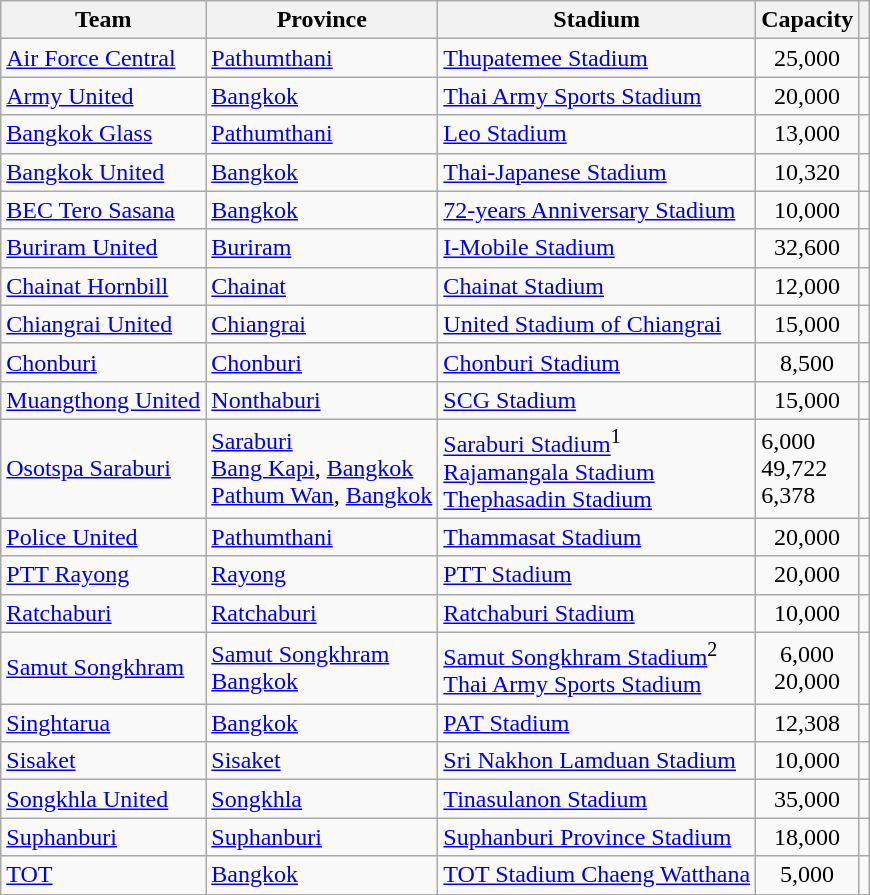<table class="wikitable sortable">
<tr>
<th>Team</th>
<th>Province</th>
<th>Stadium</th>
<th>Capacity</th>
<th class="unsortable"></th>
</tr>
<tr>
<td><a href='#'>Air Force Central</a></td>
<td><a href='#'>Pathumthani</a></td>
<td><a href='#'>Thupatemee Stadium</a></td>
<td align="center">25,000</td>
<td></td>
</tr>
<tr>
<td><a href='#'>Army United</a></td>
<td><a href='#'>Bangkok</a></td>
<td><a href='#'>Thai Army Sports Stadium</a></td>
<td align="center">20,000</td>
<td></td>
</tr>
<tr>
<td><a href='#'>Bangkok Glass</a></td>
<td><a href='#'>Pathumthani</a></td>
<td><a href='#'>Leo Stadium</a></td>
<td align="center">13,000</td>
<td></td>
</tr>
<tr>
<td><a href='#'>Bangkok United</a></td>
<td><a href='#'>Bangkok</a></td>
<td><a href='#'>Thai-Japanese Stadium</a></td>
<td align="center">10,320</td>
<td></td>
</tr>
<tr>
<td><a href='#'>BEC Tero Sasana</a></td>
<td><a href='#'>Bangkok</a></td>
<td><a href='#'>72-years Anniversary Stadium</a></td>
<td align="center">10,000</td>
<td></td>
</tr>
<tr>
<td><a href='#'>Buriram United</a></td>
<td><a href='#'>Buriram</a></td>
<td><a href='#'>I-Mobile Stadium</a></td>
<td align="center">32,600</td>
<td></td>
</tr>
<tr>
<td><a href='#'>Chainat Hornbill</a></td>
<td><a href='#'>Chainat</a></td>
<td><a href='#'>Chainat Stadium</a></td>
<td align="center">12,000</td>
<td></td>
</tr>
<tr>
<td><a href='#'>Chiangrai United</a></td>
<td><a href='#'>Chiangrai</a></td>
<td><a href='#'>United Stadium of Chiangrai</a></td>
<td align="center">15,000</td>
<td></td>
</tr>
<tr>
<td><a href='#'>Chonburi</a></td>
<td><a href='#'>Chonburi</a></td>
<td><a href='#'>Chonburi Stadium</a></td>
<td align="center">8,500</td>
<td></td>
</tr>
<tr>
<td><a href='#'>Muangthong United</a></td>
<td><a href='#'>Nonthaburi</a></td>
<td><a href='#'>SCG Stadium</a></td>
<td align="center">15,000</td>
<td></td>
</tr>
<tr>
<td><a href='#'>Osotspa Saraburi</a></td>
<td><a href='#'>Saraburi</a><br><a href='#'>Bang Kapi</a>, <a href='#'>Bangkok</a><br>
<a href='#'>Pathum Wan</a>, <a href='#'>Bangkok</a></td>
<td><a href='#'>Saraburi Stadium</a><sup>1</sup><br><a href='#'>Rajamangala Stadium</a><br>
<a href='#'>Thephasadin Stadium</a></td>
<td>6,000<br>49,722<br>
6,378</td>
<td></td>
</tr>
<tr>
<td><a href='#'>Police United</a></td>
<td><a href='#'>Pathumthani</a></td>
<td><a href='#'>Thammasat Stadium</a></td>
<td align="center">20,000</td>
<td></td>
</tr>
<tr>
<td><a href='#'>PTT Rayong</a></td>
<td><a href='#'>Rayong</a></td>
<td><a href='#'>PTT Stadium</a></td>
<td align="center">20,000</td>
<td></td>
</tr>
<tr>
<td><a href='#'>Ratchaburi</a></td>
<td><a href='#'>Ratchaburi</a></td>
<td><a href='#'>Ratchaburi Stadium</a></td>
<td align="center">10,000</td>
<td></td>
</tr>
<tr>
<td><a href='#'>Samut Songkhram</a></td>
<td><a href='#'>Samut Songkhram</a><br><a href='#'>Bangkok</a></td>
<td><a href='#'>Samut Songkhram Stadium</a><sup>2</sup><br><a href='#'>Thai Army Sports Stadium</a></td>
<td align="center">6,000<br>20,000</td>
<td></td>
</tr>
<tr>
<td><a href='#'>Singhtarua</a></td>
<td><a href='#'>Bangkok</a></td>
<td><a href='#'>PAT Stadium</a></td>
<td align="center">12,308</td>
<td></td>
</tr>
<tr>
<td><a href='#'>Sisaket</a></td>
<td><a href='#'>Sisaket</a></td>
<td><a href='#'>Sri Nakhon Lamduan Stadium</a></td>
<td align="center">10,000</td>
<td></td>
</tr>
<tr>
<td><a href='#'>Songkhla United</a></td>
<td><a href='#'>Songkhla</a></td>
<td><a href='#'>Tinasulanon Stadium</a></td>
<td align="center">35,000</td>
<td></td>
</tr>
<tr>
<td><a href='#'>Suphanburi</a></td>
<td><a href='#'>Suphanburi</a></td>
<td><a href='#'>Suphanburi Province Stadium</a></td>
<td align="center">18,000</td>
<td></td>
</tr>
<tr>
<td><a href='#'>TOT</a></td>
<td><a href='#'>Bangkok</a></td>
<td><a href='#'>TOT Stadium Chaeng Watthana</a></td>
<td align="center">5,000</td>
<td></td>
</tr>
</table>
